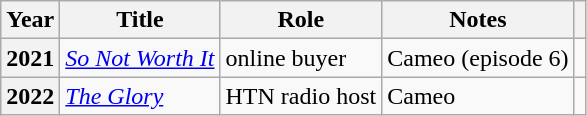<table class="wikitable sortable plainrowheaders">
<tr>
<th scope="col">Year</th>
<th scope="col">Title</th>
<th scope="col">Role</th>
<th scope="col">Notes</th>
<th scope="col" class="unsortable"></th>
</tr>
<tr>
<th scope="row">2021</th>
<td><em><a href='#'>So Not Worth It</a></em></td>
<td>online buyer</td>
<td>Cameo (episode 6)</td>
<td></td>
</tr>
<tr>
<th scope="row">2022</th>
<td><em><a href='#'>The Glory</a></em></td>
<td>HTN radio host</td>
<td>Cameo</td>
<td></td>
</tr>
</table>
